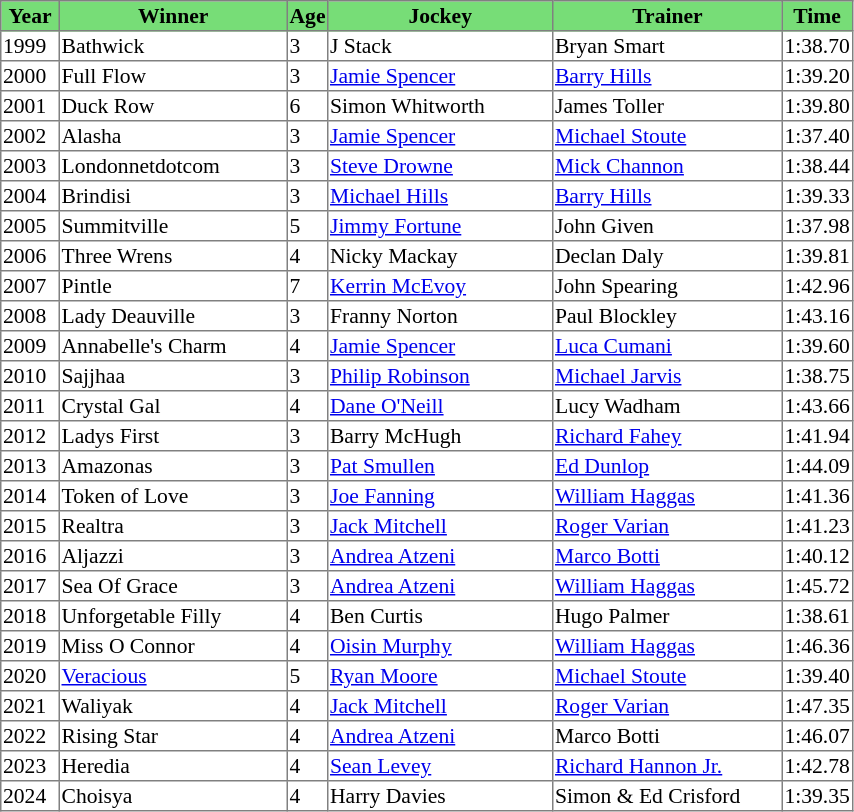<table class = "sortable" | border="1" style="border-collapse: collapse; font-size:90%">
<tr style="background:#77dd77;" align="center">
<th style="width:36px;">Year</th>
<th style="width:149px;">Winner</th>
<th>Age</th>
<th style="width:147px;">Jockey</th>
<th style="width:150px;">Trainer</th>
<th>Time</th>
</tr>
<tr>
<td>1999</td>
<td>Bathwick</td>
<td>3</td>
<td>J Stack</td>
<td>Bryan Smart</td>
<td>1:38.70</td>
</tr>
<tr>
<td>2000</td>
<td>Full Flow</td>
<td>3</td>
<td><a href='#'>Jamie Spencer</a></td>
<td><a href='#'>Barry Hills</a></td>
<td>1:39.20</td>
</tr>
<tr>
<td>2001</td>
<td>Duck Row</td>
<td>6</td>
<td>Simon Whitworth</td>
<td>James Toller</td>
<td>1:39.80</td>
</tr>
<tr>
<td>2002</td>
<td>Alasha</td>
<td>3</td>
<td><a href='#'>Jamie Spencer</a></td>
<td><a href='#'>Michael Stoute</a></td>
<td>1:37.40</td>
</tr>
<tr>
<td>2003</td>
<td>Londonnetdotcom</td>
<td>3</td>
<td><a href='#'>Steve Drowne</a></td>
<td><a href='#'>Mick Channon</a></td>
<td>1:38.44</td>
</tr>
<tr>
<td>2004</td>
<td>Brindisi</td>
<td>3</td>
<td><a href='#'>Michael Hills</a></td>
<td><a href='#'>Barry Hills</a></td>
<td>1:39.33</td>
</tr>
<tr>
<td>2005</td>
<td>Summitville</td>
<td>5</td>
<td><a href='#'>Jimmy Fortune</a></td>
<td>John Given</td>
<td>1:37.98</td>
</tr>
<tr>
<td>2006</td>
<td>Three Wrens</td>
<td>4</td>
<td>Nicky Mackay</td>
<td>Declan Daly</td>
<td>1:39.81</td>
</tr>
<tr>
<td>2007</td>
<td>Pintle</td>
<td>7</td>
<td><a href='#'>Kerrin McEvoy</a></td>
<td>John Spearing</td>
<td>1:42.96</td>
</tr>
<tr>
<td>2008</td>
<td>Lady Deauville</td>
<td>3</td>
<td>Franny Norton</td>
<td>Paul Blockley</td>
<td>1:43.16</td>
</tr>
<tr>
<td>2009</td>
<td>Annabelle's Charm</td>
<td>4</td>
<td><a href='#'>Jamie Spencer</a></td>
<td><a href='#'>Luca Cumani</a></td>
<td>1:39.60</td>
</tr>
<tr>
<td>2010</td>
<td>Sajjhaa</td>
<td>3</td>
<td><a href='#'>Philip Robinson</a></td>
<td><a href='#'>Michael Jarvis</a></td>
<td>1:38.75</td>
</tr>
<tr>
<td>2011</td>
<td>Crystal Gal</td>
<td>4</td>
<td><a href='#'>Dane O'Neill</a></td>
<td>Lucy Wadham</td>
<td>1:43.66</td>
</tr>
<tr>
<td>2012</td>
<td>Ladys First</td>
<td>3</td>
<td>Barry McHugh</td>
<td><a href='#'>Richard Fahey</a></td>
<td>1:41.94</td>
</tr>
<tr>
<td>2013</td>
<td>Amazonas</td>
<td>3</td>
<td><a href='#'>Pat Smullen</a></td>
<td><a href='#'>Ed Dunlop</a></td>
<td>1:44.09</td>
</tr>
<tr>
<td>2014</td>
<td>Token of Love</td>
<td>3</td>
<td><a href='#'>Joe Fanning</a></td>
<td><a href='#'>William Haggas</a></td>
<td>1:41.36</td>
</tr>
<tr>
<td>2015</td>
<td>Realtra</td>
<td>3</td>
<td><a href='#'>Jack Mitchell</a></td>
<td><a href='#'>Roger Varian</a></td>
<td>1:41.23</td>
</tr>
<tr>
<td>2016</td>
<td>Aljazzi</td>
<td>3</td>
<td><a href='#'>Andrea Atzeni</a></td>
<td><a href='#'>Marco Botti</a></td>
<td>1:40.12</td>
</tr>
<tr>
<td>2017</td>
<td>Sea  Of Grace</td>
<td>3</td>
<td><a href='#'>Andrea Atzeni</a></td>
<td><a href='#'>William Haggas</a></td>
<td>1:45.72</td>
</tr>
<tr>
<td>2018</td>
<td>Unforgetable Filly</td>
<td>4</td>
<td>Ben Curtis</td>
<td>Hugo Palmer</td>
<td>1:38.61</td>
</tr>
<tr>
<td>2019</td>
<td>Miss O Connor</td>
<td>4</td>
<td><a href='#'>Oisin Murphy</a></td>
<td><a href='#'>William Haggas</a></td>
<td>1:46.36</td>
</tr>
<tr>
<td>2020</td>
<td><a href='#'>Veracious</a></td>
<td>5</td>
<td><a href='#'>Ryan Moore</a></td>
<td><a href='#'>Michael Stoute</a></td>
<td>1:39.40</td>
</tr>
<tr>
<td>2021</td>
<td>Waliyak</td>
<td>4</td>
<td><a href='#'>Jack Mitchell</a></td>
<td><a href='#'>Roger Varian</a></td>
<td>1:47.35</td>
</tr>
<tr>
<td>2022</td>
<td>Rising Star</td>
<td>4</td>
<td><a href='#'>Andrea Atzeni</a></td>
<td>Marco Botti</td>
<td>1:46.07</td>
</tr>
<tr>
<td>2023</td>
<td>Heredia</td>
<td>4</td>
<td><a href='#'>Sean Levey</a></td>
<td><a href='#'>Richard Hannon Jr.</a></td>
<td>1:42.78</td>
</tr>
<tr>
<td>2024</td>
<td>Choisya</td>
<td>4</td>
<td>Harry Davies</td>
<td>Simon & Ed Crisford</td>
<td>1:39.35</td>
</tr>
</table>
